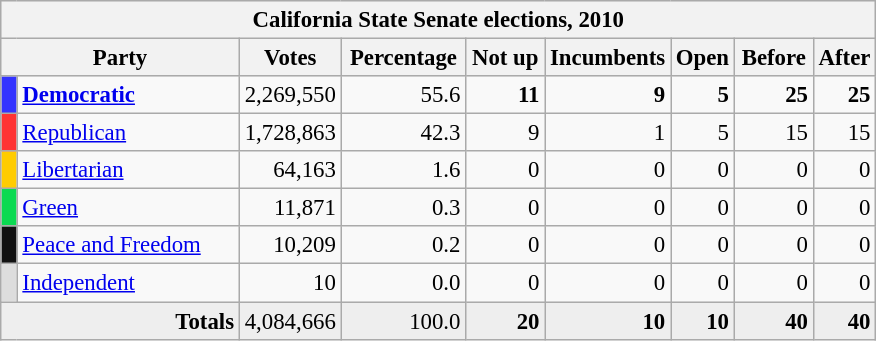<table class="wikitable" style="font-size: 95%;">
<tr style="background-color:#E9E9E9">
<th colspan="9">California State Senate elections, 2010</th>
</tr>
<tr bgcolor="#EEEEEE" align="center">
<th colspan=2 style="width: 10em">Party</th>
<th style="width: 4em">Votes</th>
<th style="width: 5em">Percentage</th>
<th style="width: 3em">Not up</th>
<th style="width: 5em">Incumbents</th>
<th style="width: 2em">Open</th>
<th style="width: 3em">Before</th>
<th style="width: 1em">After</th>
</tr>
<tr>
<th style="background-color:#3333FF; width: 3px"></th>
<td style="width: 130px"><strong><a href='#'>Democratic</a></strong></td>
<td align="right">2,269,550</td>
<td align="right">55.6</td>
<td align="right"><strong>11</strong></td>
<td align="right"><strong>9</strong></td>
<td align="right"><strong>5</strong></td>
<td align="right"><strong>25</strong></td>
<td align="right"><strong>25</strong></td>
</tr>
<tr>
<th style="background-color:#FF3333; width: 3px"></th>
<td style="width: 130px"><a href='#'>Republican</a></td>
<td align="right">1,728,863</td>
<td align="right">42.3</td>
<td align="right">9</td>
<td align="right">1</td>
<td align="right">5</td>
<td align="right">15</td>
<td align="right">15</td>
</tr>
<tr>
<th style="background-color:#FFCC00; width: 3px"></th>
<td style="width: 130px"><a href='#'>Libertarian</a></td>
<td align="right">64,163</td>
<td align="right">1.6</td>
<td align="right">0</td>
<td align="right">0</td>
<td align="right">0</td>
<td align="right">0</td>
<td align="right">0</td>
</tr>
<tr>
<th style="background-color:#0BDA51; width: 3px"></th>
<td style="width: 130px"><a href='#'>Green</a></td>
<td align="right">11,871</td>
<td align="right">0.3</td>
<td align="right">0</td>
<td align="right">0</td>
<td align="right">0</td>
<td align="right">0</td>
<td align="right">0</td>
</tr>
<tr>
<th style="background-color:#111111; width: 3px"></th>
<td style="width: 130px"><a href='#'>Peace and Freedom</a></td>
<td align="right">10,209</td>
<td align="right">0.2</td>
<td align="right">0</td>
<td align="right">0</td>
<td align="right">0</td>
<td align="right">0</td>
<td align="right">0</td>
</tr>
<tr>
<th style="background-color:#DDDDDD; width: 3px"></th>
<td style="width: 130px"><a href='#'>Independent</a></td>
<td align="right">10</td>
<td align="right">0.0</td>
<td align="right">0</td>
<td align="right">0</td>
<td align="right">0</td>
<td align="right">0</td>
<td align="right">0</td>
</tr>
<tr bgcolor="#EEEEEE">
<td colspan="2" align="right"><strong>Totals</strong></td>
<td align="right">4,084,666</td>
<td align="right">100.0</td>
<td align="right"><strong>20</strong></td>
<td align="right"><strong>10</strong></td>
<td align="right"><strong>10</strong></td>
<td align="right"><strong>40</strong></td>
<td align="right"><strong>40</strong></td>
</tr>
</table>
